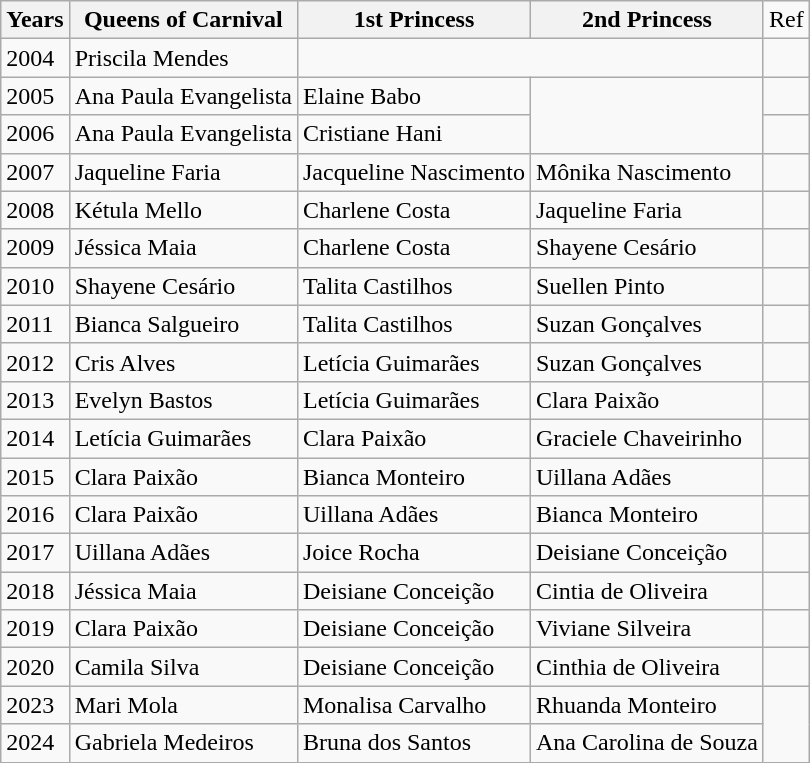<table class="wikitable">
<tr>
<th>Years</th>
<th>Queens of Carnival</th>
<th>1st Princess</th>
<th>2nd Princess</th>
<td>Ref</td>
</tr>
<tr>
<td>2004</td>
<td>Priscila Mendes</td>
<td colspan="2"></td>
<td></td>
</tr>
<tr>
<td>2005</td>
<td>Ana Paula Evangelista</td>
<td>Elaine Babo</td>
<td rowspan="2"></td>
<td></td>
</tr>
<tr>
<td>2006</td>
<td>Ana Paula Evangelista</td>
<td>Cristiane Hani</td>
<td></td>
</tr>
<tr>
<td>2007</td>
<td>Jaqueline Faria</td>
<td>Jacqueline Nascimento</td>
<td>Mônika Nascimento</td>
<td></td>
</tr>
<tr>
<td>2008</td>
<td>Kétula Mello</td>
<td>Charlene Costa</td>
<td>Jaqueline Faria</td>
<td></td>
</tr>
<tr>
<td>2009</td>
<td>Jéssica Maia</td>
<td>Charlene Costa</td>
<td>Shayene Cesário</td>
<td></td>
</tr>
<tr>
<td>2010</td>
<td>Shayene Cesário</td>
<td>Talita Castilhos</td>
<td>Suellen Pinto</td>
<td></td>
</tr>
<tr>
<td>2011</td>
<td>Bianca Salgueiro</td>
<td>Talita Castilhos</td>
<td>Suzan Gonçalves</td>
<td></td>
</tr>
<tr>
<td>2012</td>
<td>Cris Alves</td>
<td>Letícia Guimarães</td>
<td>Suzan Gonçalves</td>
<td></td>
</tr>
<tr>
<td>2013</td>
<td>Evelyn Bastos</td>
<td>Letícia Guimarães</td>
<td>Clara Paixão</td>
<td></td>
</tr>
<tr>
<td>2014</td>
<td>Letícia Guimarães</td>
<td>Clara Paixão</td>
<td>Graciele Chaveirinho</td>
<td></td>
</tr>
<tr>
<td>2015</td>
<td>Clara Paixão</td>
<td>Bianca Monteiro</td>
<td>Uillana Adães</td>
<td></td>
</tr>
<tr>
<td>2016</td>
<td>Clara Paixão</td>
<td>Uillana Adães</td>
<td>Bianca Monteiro</td>
<td></td>
</tr>
<tr>
<td>2017</td>
<td>Uillana Adães</td>
<td>Joice Rocha</td>
<td>Deisiane Conceição</td>
<td></td>
</tr>
<tr>
<td>2018</td>
<td>Jéssica Maia</td>
<td>Deisiane Conceição</td>
<td>Cintia de Oliveira</td>
<td></td>
</tr>
<tr>
<td>2019</td>
<td>Clara Paixão</td>
<td>Deisiane Conceição</td>
<td>Viviane Silveira</td>
<td></td>
</tr>
<tr>
<td>2020</td>
<td>Camila Silva</td>
<td>Deisiane Conceição</td>
<td>Cinthia de Oliveira</td>
<td></td>
</tr>
<tr>
<td>2023</td>
<td>Mari Mola</td>
<td>Monalisa Carvalho</td>
<td>Rhuanda Monteiro</td>
</tr>
<tr>
<td>2024</td>
<td>Gabriela Medeiros</td>
<td>Bruna dos Santos</td>
<td>Ana Carolina de Souza</td>
</tr>
</table>
